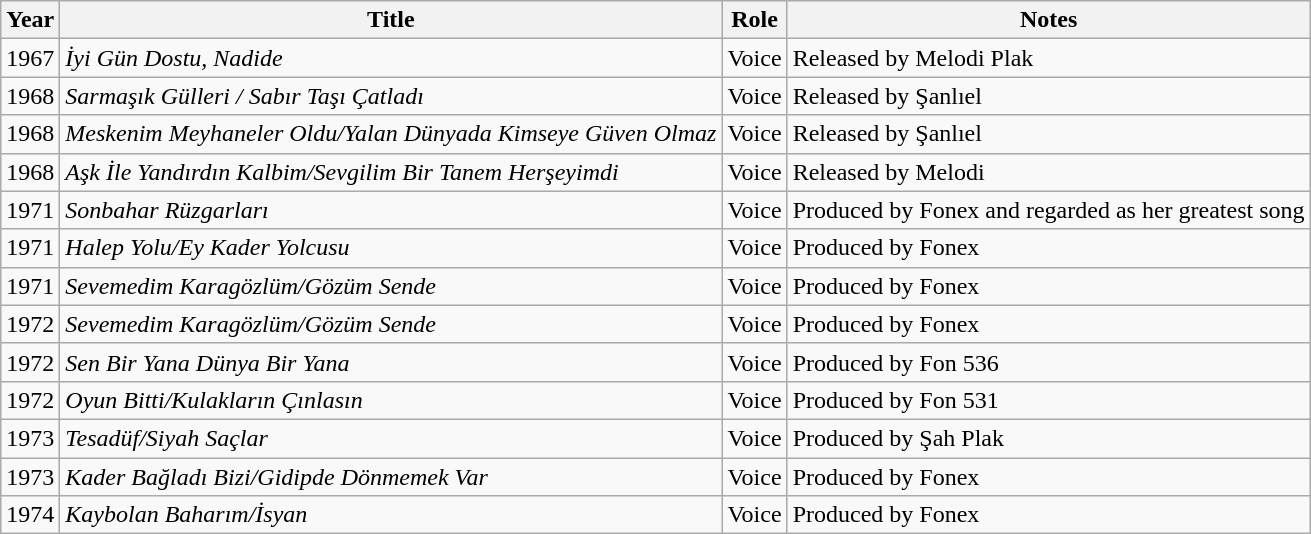<table class = "wikitable sortable">
<tr>
<th>Year</th>
<th>Title</th>
<th>Role</th>
<th class = "unsortable">Notes</th>
</tr>
<tr>
<td>1967</td>
<td><em>İyi Gün Dostu, Nadide</em></td>
<td>Voice</td>
<td>Released by Melodi Plak</td>
</tr>
<tr>
<td>1968</td>
<td><em>Sarmaşık Gülleri / Sabır Taşı Çatladı</em></td>
<td>Voice</td>
<td>Released by Şanlıel</td>
</tr>
<tr>
<td>1968</td>
<td><em>Meskenim Meyhaneler Oldu/Yalan Dünyada Kimseye Güven Olmaz</em></td>
<td>Voice</td>
<td>Released by Şanlıel</td>
</tr>
<tr>
<td>1968</td>
<td><em>Aşk İle Yandırdın Kalbim/Sevgilim Bir Tanem Herşeyimdi</em></td>
<td>Voice</td>
<td>Released by Melodi</td>
</tr>
<tr>
<td>1971</td>
<td><em>Sonbahar Rüzgarları</em></td>
<td>Voice</td>
<td>Produced by Fonex and regarded as her greatest song</td>
</tr>
<tr>
<td>1971</td>
<td><em>Halep Yolu/Ey Kader Yolcusu</em></td>
<td>Voice</td>
<td>Produced by Fonex</td>
</tr>
<tr>
<td>1971</td>
<td><em>Sevemedim Karagözlüm/Gözüm Sende</em></td>
<td>Voice</td>
<td>Produced by Fonex</td>
</tr>
<tr>
<td>1972</td>
<td><em>Sevemedim Karagözlüm/Gözüm Sende</em></td>
<td>Voice</td>
<td>Produced by Fonex</td>
</tr>
<tr>
<td>1972</td>
<td><em>Sen Bir Yana Dünya Bir Yana</em></td>
<td>Voice</td>
<td>Produced by Fon 536</td>
</tr>
<tr>
<td>1972</td>
<td><em>Oyun Bitti/Kulakların Çınlasın</em></td>
<td>Voice</td>
<td>Produced by Fon 531</td>
</tr>
<tr>
<td>1973</td>
<td><em>Tesadüf/Siyah Saçlar</em></td>
<td>Voice</td>
<td>Produced by Şah Plak</td>
</tr>
<tr>
<td>1973</td>
<td><em>Kader Bağladı Bizi/Gidipde Dönmemek Var</em></td>
<td>Voice</td>
<td>Produced by Fonex</td>
</tr>
<tr>
<td>1974</td>
<td><em>Kaybolan Baharım/İsyan </em></td>
<td>Voice</td>
<td>Produced by Fonex</td>
</tr>
</table>
